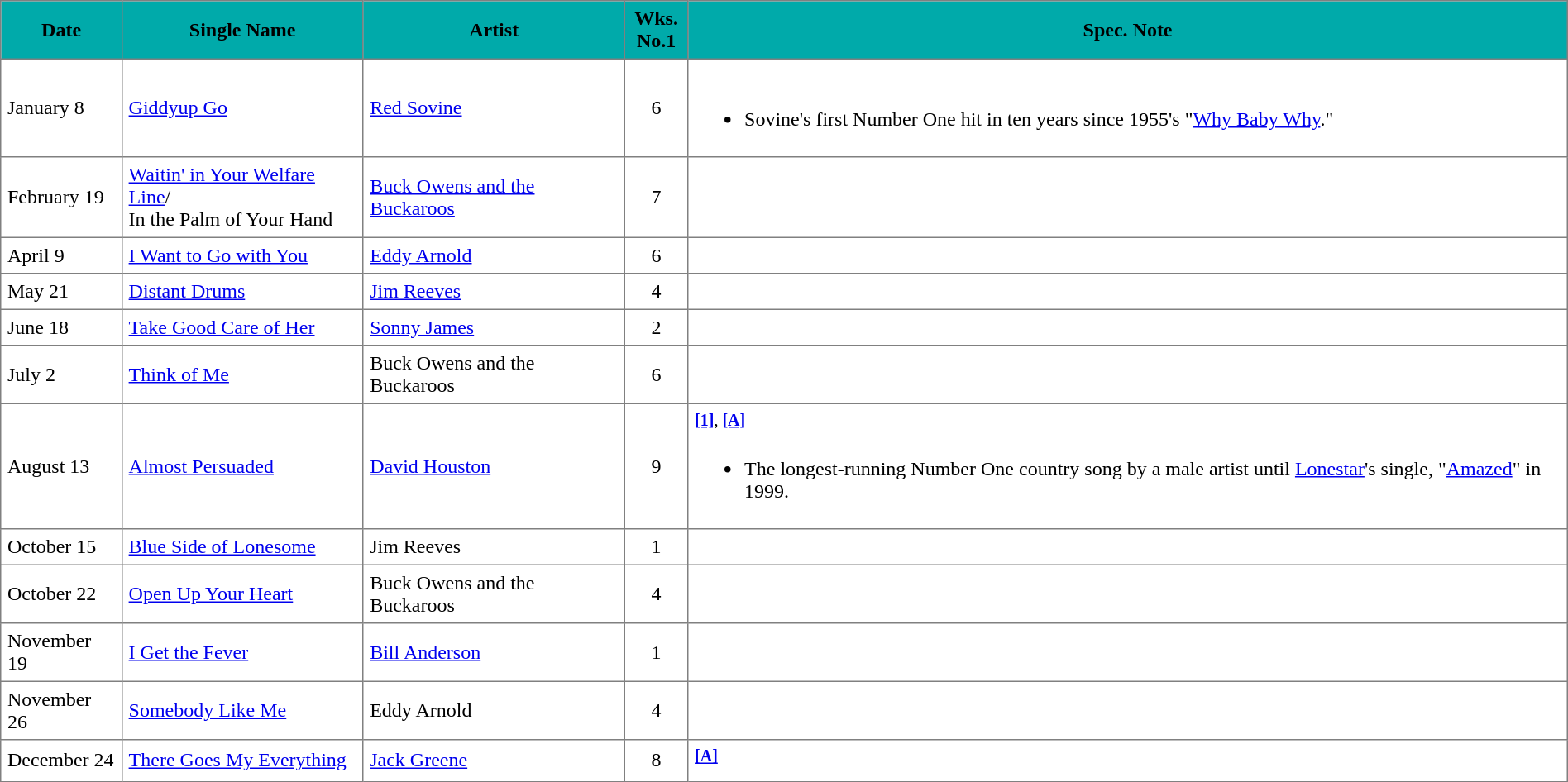<table border="1" cellpadding="5" cellspacing="1" style="border-collapse: collapse">
<tr style="background:#00AAAA">
<th>Date</th>
<th>Single Name</th>
<th>Artist</th>
<th width="40">Wks. No.1</th>
<th>Spec. Note</th>
</tr>
<tr>
<td>January 8</td>
<td><a href='#'>Giddyup Go</a></td>
<td><a href='#'>Red Sovine</a></td>
<td align="center">6</td>
<td><br><ul><li>Sovine's first Number One hit in ten years since 1955's "<a href='#'>Why Baby Why</a>."</li></ul></td>
</tr>
<tr>
<td>February 19</td>
<td><a href='#'>Waitin' in Your Welfare Line</a>/<br>In the Palm of Your Hand</td>
<td><a href='#'>Buck Owens and the Buckaroos</a></td>
<td align="center">7</td>
<td></td>
</tr>
<tr>
<td>April 9</td>
<td><a href='#'>I Want to Go with You</a></td>
<td><a href='#'>Eddy Arnold</a></td>
<td align="center">6</td>
<td></td>
</tr>
<tr>
<td>May 21</td>
<td><a href='#'>Distant Drums</a></td>
<td><a href='#'>Jim Reeves</a></td>
<td align="center">4</td>
<td></td>
</tr>
<tr>
<td>June 18</td>
<td><a href='#'>Take Good Care of Her</a></td>
<td><a href='#'>Sonny James</a></td>
<td align="center">2</td>
<td></td>
</tr>
<tr>
<td>July 2</td>
<td><a href='#'>Think of Me</a></td>
<td>Buck Owens and the Buckaroos</td>
<td align="center">6</td>
<td></td>
</tr>
<tr>
<td>August 13</td>
<td><a href='#'>Almost Persuaded</a></td>
<td><a href='#'>David Houston</a></td>
<td align="center">9</td>
<td><sup><a href='#'><strong>[1]</strong></a>, <a href='#'><strong>[A]</strong></a></sup><br><ul><li>The longest-running Number One country song by a male artist until <a href='#'>Lonestar</a>'s single, "<a href='#'>Amazed</a>" in 1999.</li></ul></td>
</tr>
<tr>
<td>October 15</td>
<td><a href='#'>Blue Side of Lonesome</a></td>
<td>Jim Reeves</td>
<td align="center">1</td>
<td></td>
</tr>
<tr>
<td>October 22</td>
<td><a href='#'>Open Up Your Heart</a></td>
<td>Buck Owens and the Buckaroos</td>
<td align="center">4</td>
<td></td>
</tr>
<tr>
<td>November 19</td>
<td><a href='#'>I Get the Fever</a></td>
<td><a href='#'>Bill Anderson</a></td>
<td align="center">1</td>
<td></td>
</tr>
<tr>
<td>November 26</td>
<td><a href='#'>Somebody Like Me</a></td>
<td>Eddy Arnold</td>
<td align="center">4</td>
<td></td>
</tr>
<tr>
<td>December 24</td>
<td><a href='#'>There Goes My Everything</a></td>
<td><a href='#'>Jack Greene</a></td>
<td align="center">8</td>
<td><sup><a href='#'><strong>[A]</strong></a></sup></td>
</tr>
</table>
